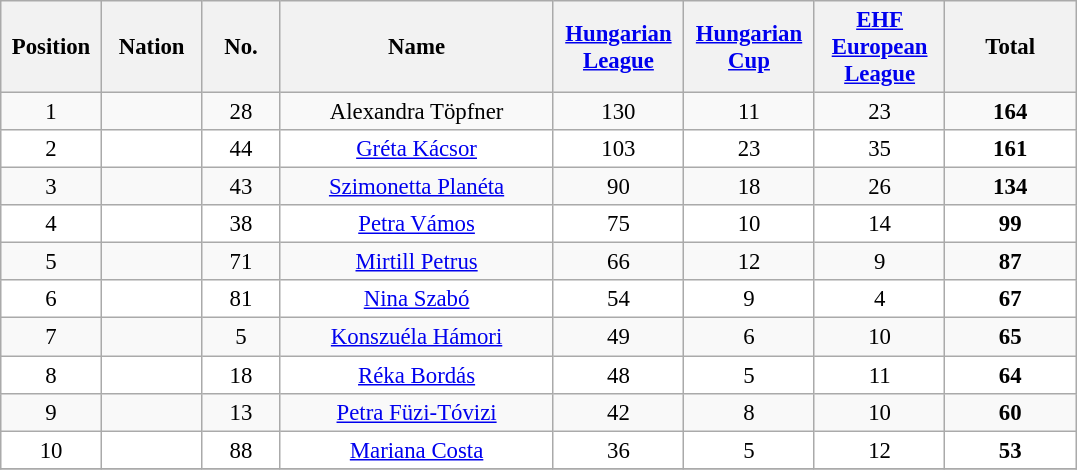<table class="wikitable" style="font-size: 95%; text-align: center">
<tr>
<th width=60>Position</th>
<th width=60>Nation</th>
<th width=45>No.</th>
<th width=175>Name</th>
<th width=80><a href='#'>Hungarian League</a></th>
<th width=80><a href='#'>Hungarian Cup</a></th>
<th width=80><a href='#'>EHF European League</a></th>
<th width=80>Total</th>
</tr>
<tr>
<td>1</td>
<td></td>
<td>28</td>
<td>Alexandra Töpfner</td>
<td>130</td>
<td>11</td>
<td>23</td>
<td><strong>164</strong></td>
</tr>
<tr bgcolor="white">
<td>2</td>
<td></td>
<td>44</td>
<td><a href='#'>Gréta Kácsor</a></td>
<td>103</td>
<td>23</td>
<td>35</td>
<td><strong>161</strong></td>
</tr>
<tr>
<td>3</td>
<td></td>
<td>43</td>
<td><a href='#'>Szimonetta Planéta</a></td>
<td>90</td>
<td>18</td>
<td>26</td>
<td><strong>134</strong></td>
</tr>
<tr bgcolor="white">
<td>4</td>
<td></td>
<td>38</td>
<td><a href='#'>Petra Vámos</a></td>
<td>75</td>
<td>10</td>
<td>14</td>
<td><strong>99</strong></td>
</tr>
<tr>
<td>5</td>
<td></td>
<td>71</td>
<td><a href='#'>Mirtill Petrus</a></td>
<td>66</td>
<td>12</td>
<td>9</td>
<td><strong>87</strong></td>
</tr>
<tr bgcolor="white">
<td>6</td>
<td></td>
<td>81</td>
<td><a href='#'>Nina Szabó</a></td>
<td>54</td>
<td>9</td>
<td>4</td>
<td><strong>67</strong></td>
</tr>
<tr>
<td>7</td>
<td></td>
<td>5</td>
<td><a href='#'>Konszuéla Hámori</a></td>
<td>49</td>
<td>6</td>
<td>10</td>
<td><strong>65</strong></td>
</tr>
<tr bgcolor="white">
<td>8</td>
<td></td>
<td>18</td>
<td><a href='#'>Réka Bordás</a></td>
<td>48</td>
<td>5</td>
<td>11</td>
<td><strong>64</strong></td>
</tr>
<tr>
<td>9</td>
<td></td>
<td>13</td>
<td><a href='#'>Petra Füzi-Tóvizi</a></td>
<td>42</td>
<td>8</td>
<td>10</td>
<td><strong>60</strong></td>
</tr>
<tr bgcolor="white">
<td>10</td>
<td></td>
<td>88</td>
<td><a href='#'>Mariana Costa</a></td>
<td>36</td>
<td>5</td>
<td>12</td>
<td><strong>53</strong></td>
</tr>
<tr>
</tr>
</table>
